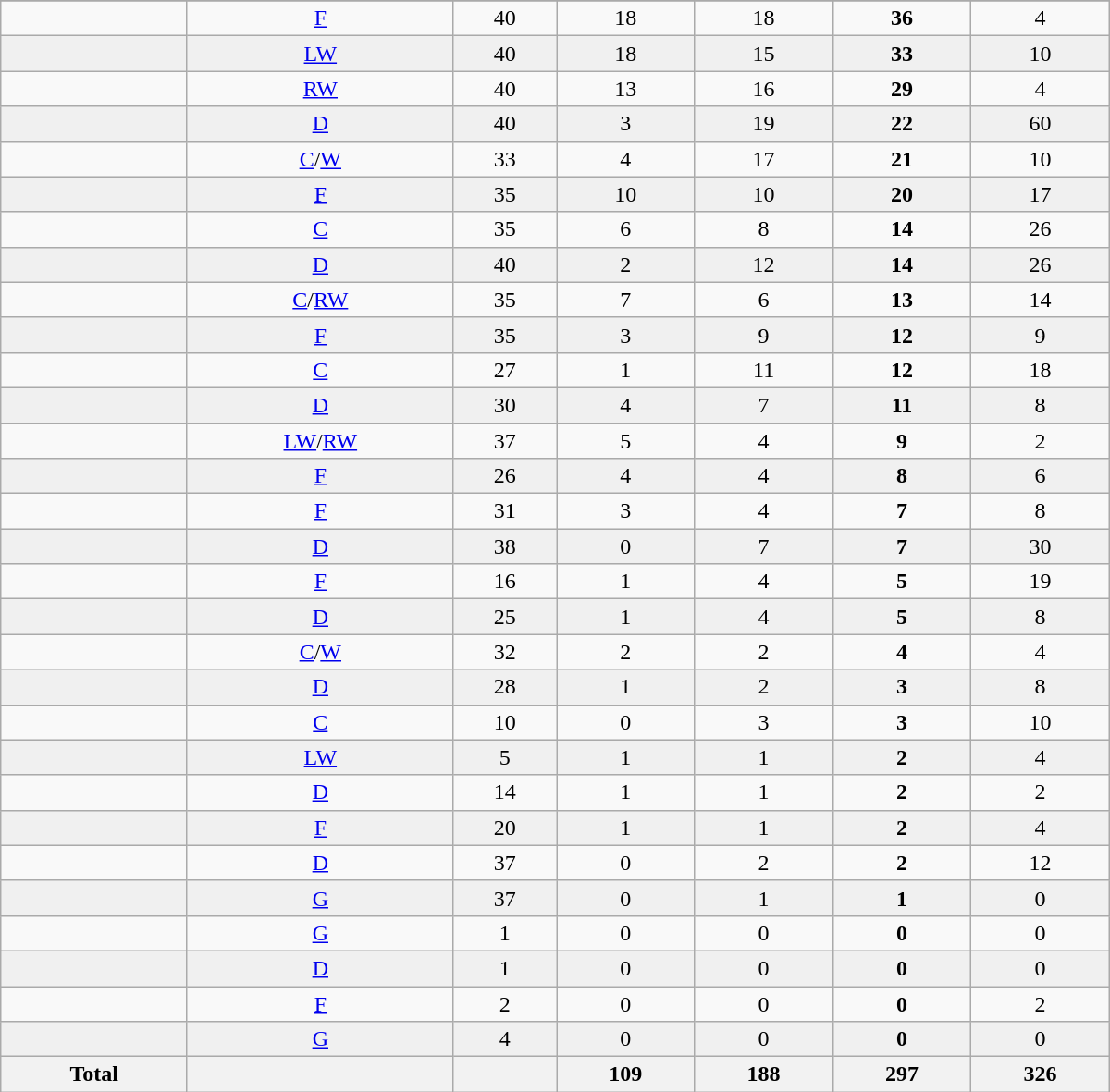<table class="wikitable sortable" width =800>
<tr align="center">
</tr>
<tr align="center" bgcolor="">
<td></td>
<td><a href='#'>F</a></td>
<td>40</td>
<td>18</td>
<td>18</td>
<td><strong>36</strong></td>
<td>4</td>
</tr>
<tr align="center" bgcolor="f0f0f0">
<td></td>
<td><a href='#'>LW</a></td>
<td>40</td>
<td>18</td>
<td>15</td>
<td><strong>33</strong></td>
<td>10</td>
</tr>
<tr align="center" bgcolor="">
<td></td>
<td><a href='#'>RW</a></td>
<td>40</td>
<td>13</td>
<td>16</td>
<td><strong>29</strong></td>
<td>4</td>
</tr>
<tr align="center" bgcolor="f0f0f0">
<td></td>
<td><a href='#'>D</a></td>
<td>40</td>
<td>3</td>
<td>19</td>
<td><strong>22</strong></td>
<td>60</td>
</tr>
<tr align="center" bgcolor="">
<td></td>
<td><a href='#'>C</a>/<a href='#'>W</a></td>
<td>33</td>
<td>4</td>
<td>17</td>
<td><strong>21</strong></td>
<td>10</td>
</tr>
<tr align="center" bgcolor="f0f0f0">
<td></td>
<td><a href='#'>F</a></td>
<td>35</td>
<td>10</td>
<td>10</td>
<td><strong>20</strong></td>
<td>17</td>
</tr>
<tr align="center" bgcolor="">
<td></td>
<td><a href='#'>C</a></td>
<td>35</td>
<td>6</td>
<td>8</td>
<td><strong>14</strong></td>
<td>26</td>
</tr>
<tr align="center" bgcolor="f0f0f0">
<td></td>
<td><a href='#'>D</a></td>
<td>40</td>
<td>2</td>
<td>12</td>
<td><strong>14</strong></td>
<td>26</td>
</tr>
<tr align="center" bgcolor="">
<td></td>
<td><a href='#'>C</a>/<a href='#'>RW</a></td>
<td>35</td>
<td>7</td>
<td>6</td>
<td><strong>13</strong></td>
<td>14</td>
</tr>
<tr align="center" bgcolor="f0f0f0">
<td></td>
<td><a href='#'>F</a></td>
<td>35</td>
<td>3</td>
<td>9</td>
<td><strong>12</strong></td>
<td>9</td>
</tr>
<tr align="center" bgcolor="">
<td></td>
<td><a href='#'>C</a></td>
<td>27</td>
<td>1</td>
<td>11</td>
<td><strong>12</strong></td>
<td>18</td>
</tr>
<tr align="center" bgcolor="f0f0f0">
<td></td>
<td><a href='#'>D</a></td>
<td>30</td>
<td>4</td>
<td>7</td>
<td><strong>11</strong></td>
<td>8</td>
</tr>
<tr align="center" bgcolor="">
<td></td>
<td><a href='#'>LW</a>/<a href='#'>RW</a></td>
<td>37</td>
<td>5</td>
<td>4</td>
<td><strong>9</strong></td>
<td>2</td>
</tr>
<tr align="center" bgcolor="f0f0f0">
<td></td>
<td><a href='#'>F</a></td>
<td>26</td>
<td>4</td>
<td>4</td>
<td><strong>8</strong></td>
<td>6</td>
</tr>
<tr align="center" bgcolor="">
<td></td>
<td><a href='#'>F</a></td>
<td>31</td>
<td>3</td>
<td>4</td>
<td><strong>7</strong></td>
<td>8</td>
</tr>
<tr align="center" bgcolor="f0f0f0">
<td></td>
<td><a href='#'>D</a></td>
<td>38</td>
<td>0</td>
<td>7</td>
<td><strong>7</strong></td>
<td>30</td>
</tr>
<tr align="center" bgcolor="">
<td></td>
<td><a href='#'>F</a></td>
<td>16</td>
<td>1</td>
<td>4</td>
<td><strong>5</strong></td>
<td>19</td>
</tr>
<tr align="center" bgcolor="f0f0f0">
<td></td>
<td><a href='#'>D</a></td>
<td>25</td>
<td>1</td>
<td>4</td>
<td><strong>5</strong></td>
<td>8</td>
</tr>
<tr align="center" bgcolor="">
<td></td>
<td><a href='#'>C</a>/<a href='#'>W</a></td>
<td>32</td>
<td>2</td>
<td>2</td>
<td><strong>4</strong></td>
<td>4</td>
</tr>
<tr align="center" bgcolor="f0f0f0">
<td></td>
<td><a href='#'>D</a></td>
<td>28</td>
<td>1</td>
<td>2</td>
<td><strong>3</strong></td>
<td>8</td>
</tr>
<tr align="center" bgcolor="">
<td></td>
<td><a href='#'>C</a></td>
<td>10</td>
<td>0</td>
<td>3</td>
<td><strong>3</strong></td>
<td>10</td>
</tr>
<tr align="center" bgcolor="f0f0f0">
<td></td>
<td><a href='#'>LW</a></td>
<td>5</td>
<td>1</td>
<td>1</td>
<td><strong>2</strong></td>
<td>4</td>
</tr>
<tr align="center" bgcolor="">
<td></td>
<td><a href='#'>D</a></td>
<td>14</td>
<td>1</td>
<td>1</td>
<td><strong>2</strong></td>
<td>2</td>
</tr>
<tr align="center" bgcolor="f0f0f0">
<td></td>
<td><a href='#'>F</a></td>
<td>20</td>
<td>1</td>
<td>1</td>
<td><strong>2</strong></td>
<td>4</td>
</tr>
<tr align="center" bgcolor="">
<td></td>
<td><a href='#'>D</a></td>
<td>37</td>
<td>0</td>
<td>2</td>
<td><strong>2</strong></td>
<td>12</td>
</tr>
<tr align="center" bgcolor="f0f0f0">
<td></td>
<td><a href='#'>G</a></td>
<td>37</td>
<td>0</td>
<td>1</td>
<td><strong>1</strong></td>
<td>0</td>
</tr>
<tr align="center" bgcolor="">
<td></td>
<td><a href='#'>G</a></td>
<td>1</td>
<td>0</td>
<td>0</td>
<td><strong>0</strong></td>
<td>0</td>
</tr>
<tr align="center" bgcolor="f0f0f0">
<td></td>
<td><a href='#'>D</a></td>
<td>1</td>
<td>0</td>
<td>0</td>
<td><strong>0</strong></td>
<td>0</td>
</tr>
<tr align="center" bgcolor="">
<td></td>
<td><a href='#'>F</a></td>
<td>2</td>
<td>0</td>
<td>0</td>
<td><strong>0</strong></td>
<td>2</td>
</tr>
<tr align="center" bgcolor="f0f0f0">
<td></td>
<td><a href='#'>G</a></td>
<td>4</td>
<td>0</td>
<td>0</td>
<td><strong>0</strong></td>
<td>0</td>
</tr>
<tr>
<th>Total</th>
<th></th>
<th></th>
<th>109</th>
<th>188</th>
<th>297</th>
<th>326</th>
</tr>
</table>
